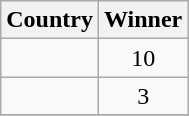<table class=wikitable>
<tr>
<th>Country</th>
<th>Winner</th>
</tr>
<tr>
<td></td>
<td align="center">10</td>
</tr>
<tr>
<td></td>
<td align="center">3</td>
</tr>
<tr>
</tr>
</table>
